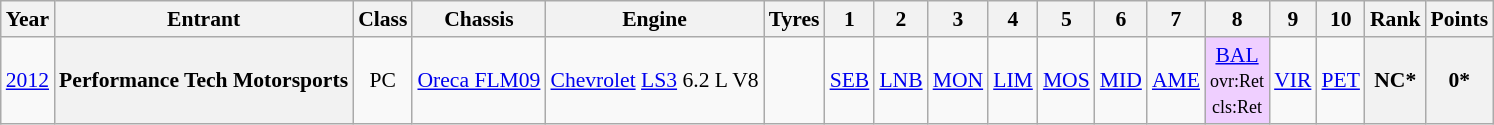<table class="wikitable" style="text-align:center; font-size:90%">
<tr>
<th>Year</th>
<th>Entrant</th>
<th>Class</th>
<th>Chassis</th>
<th>Engine</th>
<th>Tyres</th>
<th>1</th>
<th>2</th>
<th>3</th>
<th>4</th>
<th>5</th>
<th>6</th>
<th>7</th>
<th>8</th>
<th>9</th>
<th>10</th>
<th>Rank</th>
<th>Points</th>
</tr>
<tr>
<td><a href='#'>2012</a></td>
<th>Performance Tech Motorsports</th>
<td>PC</td>
<td><a href='#'>Oreca FLM09</a></td>
<td><a href='#'>Chevrolet</a> <a href='#'>LS3</a> 6.2 L V8</td>
<td></td>
<td><a href='#'>SEB</a></td>
<td><a href='#'>LNB</a></td>
<td><a href='#'>MON</a></td>
<td><a href='#'>LIM</a></td>
<td><a href='#'>MOS</a></td>
<td><a href='#'>MID</a></td>
<td><a href='#'>AME</a></td>
<td style="background:#EFCFFF;"><a href='#'>BAL</a><br><small>ovr:Ret<br>cls:Ret</small></td>
<td><a href='#'>VIR</a></td>
<td><a href='#'>PET</a></td>
<th>NC*</th>
<th>0*</th>
</tr>
</table>
